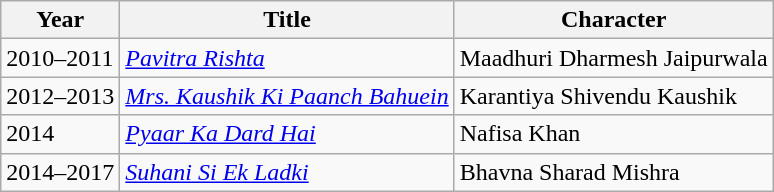<table class="wikitable">
<tr>
<th>Year</th>
<th>Title</th>
<th>Character</th>
</tr>
<tr>
<td>2010–2011</td>
<td><em><a href='#'>Pavitra Rishta</a></em></td>
<td>Maadhuri Dharmesh Jaipurwala</td>
</tr>
<tr>
<td>2012–2013</td>
<td><em><a href='#'>Mrs. Kaushik Ki Paanch Bahuein</a></em></td>
<td>Karantiya Shivendu Kaushik</td>
</tr>
<tr>
<td>2014</td>
<td><em><a href='#'>Pyaar Ka Dard Hai</a></em></td>
<td>Nafisa Khan</td>
</tr>
<tr>
<td>2014–2017</td>
<td><em><a href='#'>Suhani Si Ek Ladki</a></em></td>
<td>Bhavna Sharad Mishra</td>
</tr>
</table>
